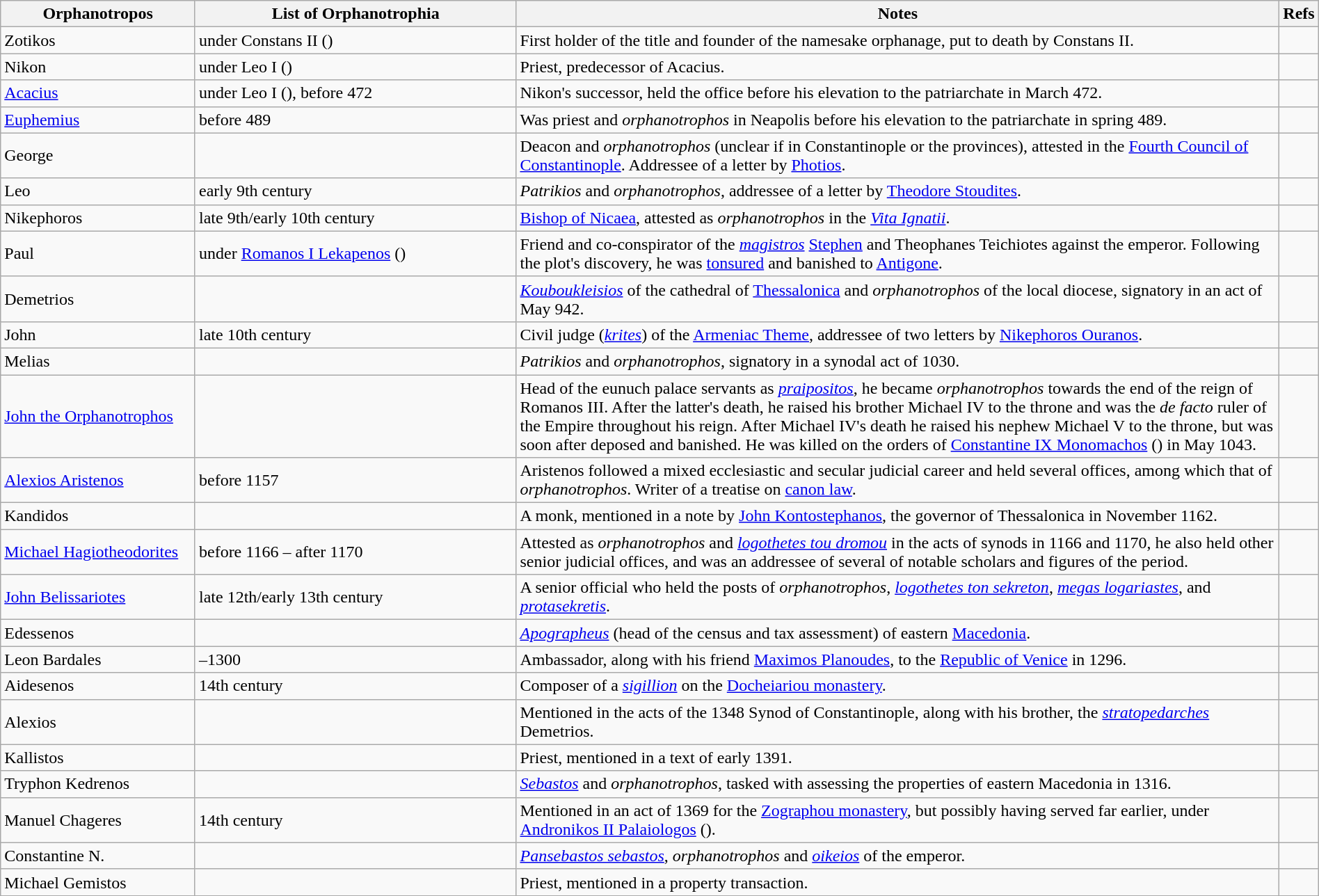<table class="wikitable"  width="100%">
<tr>
<th width="15%">Orphanotropos</th>
<th width="25%">List of Orphanotrophia</th>
<th width="60%">Notes</th>
<th width="5%">Refs</th>
</tr>
<tr>
<td>Zotikos</td>
<td>under Constans II ()</td>
<td>First holder of the title and founder of the namesake orphanage, put to death by Constans II.</td>
<td></td>
</tr>
<tr>
<td>Nikon</td>
<td>under Leo I ()</td>
<td>Priest, predecessor of Acacius.</td>
<td></td>
</tr>
<tr>
<td><a href='#'>Acacius</a></td>
<td>under Leo I (), before 472</td>
<td>Nikon's successor, held the office before his elevation to the patriarchate in March 472.</td>
<td></td>
</tr>
<tr>
<td><a href='#'>Euphemius</a></td>
<td>before 489</td>
<td>Was priest and <em>orphanotrophos</em> in Neapolis before his elevation to the patriarchate in spring 489.</td>
<td></td>
</tr>
<tr>
<td>George</td>
<td></td>
<td>Deacon and <em>orphanotrophos</em> (unclear if in Constantinople or the provinces), attested in the <a href='#'>Fourth Council of Constantinople</a>. Addressee of a letter by <a href='#'>Photios</a>.</td>
<td></td>
</tr>
<tr>
<td>Leo</td>
<td>early 9th century</td>
<td><em>Patrikios</em> and <em>orphanotrophos</em>, addressee of a letter by <a href='#'>Theodore Stoudites</a>.</td>
<td></td>
</tr>
<tr>
<td>Nikephoros</td>
<td>late 9th/early 10th century</td>
<td><a href='#'>Bishop of Nicaea</a>, attested as <em>orphanotrophos</em> in the <em><a href='#'>Vita Ignatii</a></em>.</td>
<td></td>
</tr>
<tr>
<td>Paul</td>
<td>under <a href='#'>Romanos I Lekapenos</a> ()</td>
<td>Friend and co-conspirator of the <em><a href='#'>magistros</a></em> <a href='#'>Stephen</a> and Theophanes Teichiotes against the emperor. Following the plot's discovery, he was <a href='#'>tonsured</a> and banished to <a href='#'>Antigone</a>.</td>
<td></td>
</tr>
<tr>
<td>Demetrios</td>
<td></td>
<td><em><a href='#'>Kouboukleisios</a></em> of the cathedral of <a href='#'>Thessalonica</a> and <em>orphanotrophos</em> of the local diocese, signatory in an act of May 942.</td>
<td></td>
</tr>
<tr>
<td>John</td>
<td>late 10th century</td>
<td>Civil judge (<em><a href='#'>krites</a></em>) of the <a href='#'>Armeniac Theme</a>, addressee of two letters by <a href='#'>Nikephoros Ouranos</a>.</td>
<td></td>
</tr>
<tr>
<td>Melias</td>
<td></td>
<td><em>Patrikios</em> and <em>orphanotrophos</em>, signatory in a synodal act of 1030.</td>
<td></td>
</tr>
<tr>
<td><a href='#'>John the Orphanotrophos</a></td>
<td></td>
<td>Head of the eunuch palace servants as <em><a href='#'>praipositos</a></em>, he became <em>orphanotrophos</em> towards the end of the reign of Romanos III. After the latter's death, he raised his brother Michael IV to the throne and was the <em>de facto</em> ruler of the Empire throughout his reign. After Michael IV's death he raised his nephew Michael V to the throne, but was soon after deposed and banished. He was killed on the orders of <a href='#'>Constantine IX Monomachos</a> () in May 1043.</td>
<td></td>
</tr>
<tr>
<td><a href='#'>Alexios Aristenos</a></td>
<td>before 1157</td>
<td>Aristenos followed a mixed ecclesiastic and secular judicial career and held several offices, among which that of <em>orphanotrophos</em>. Writer of a treatise on <a href='#'>canon law</a>.</td>
<td></td>
</tr>
<tr>
<td>Kandidos</td>
<td></td>
<td>A monk, mentioned in a note by <a href='#'>John Kontostephanos</a>, the governor of Thessalonica in November 1162.</td>
<td></td>
</tr>
<tr>
<td><a href='#'>Michael Hagiotheodorites</a></td>
<td>before 1166 – after 1170</td>
<td>Attested as <em>orphanotrophos</em> and <em><a href='#'>logothetes tou dromou</a></em> in the acts of synods in 1166 and 1170, he also held other senior judicial offices, and was an addressee of several of notable scholars and figures of the period.</td>
<td></td>
</tr>
<tr>
<td><a href='#'>John Belissariotes</a></td>
<td>late 12th/early 13th century</td>
<td>A senior official who held the posts of <em>orphanotrophos</em>, <em><a href='#'>logothetes ton sekreton</a></em>, <em><a href='#'>megas logariastes</a></em>, and <em><a href='#'>protasekretis</a></em>.</td>
<td></td>
</tr>
<tr>
<td>Edessenos</td>
<td></td>
<td><em><a href='#'>Apographeus</a></em> (head of the census and tax assessment) of eastern <a href='#'>Macedonia</a>.</td>
<td></td>
</tr>
<tr>
<td>Leon Bardales</td>
<td>–1300</td>
<td>Ambassador, along with his friend <a href='#'>Maximos Planoudes</a>, to the <a href='#'>Republic of Venice</a> in 1296.</td>
<td></td>
</tr>
<tr>
<td>Aidesenos</td>
<td>14th century</td>
<td>Composer of a <em><a href='#'>sigillion</a></em> on the <a href='#'>Docheiariou monastery</a>.</td>
<td></td>
</tr>
<tr>
<td>Alexios</td>
<td></td>
<td>Mentioned in the acts of the 1348 Synod of Constantinople, along with his brother, the <em><a href='#'>stratopedarches</a></em> Demetrios.</td>
<td></td>
</tr>
<tr>
<td>Kallistos</td>
<td></td>
<td>Priest, mentioned in a text of early 1391.</td>
<td></td>
</tr>
<tr>
<td>Tryphon Kedrenos</td>
<td></td>
<td><em><a href='#'>Sebastos</a></em> and <em>orphanotrophos</em>, tasked with assessing the properties of eastern Macedonia in 1316.</td>
<td></td>
</tr>
<tr>
<td>Manuel Chageres</td>
<td>14th century</td>
<td>Mentioned in an act of 1369 for the <a href='#'>Zographou monastery</a>, but possibly having served far earlier, under <a href='#'>Andronikos II Palaiologos</a> ().</td>
<td></td>
</tr>
<tr>
<td>Constantine N.</td>
<td></td>
<td><em><a href='#'>Pansebastos sebastos</a></em>, <em>orphanotrophos</em> and <em><a href='#'>oikeios</a></em> of the emperor.</td>
<td></td>
</tr>
<tr>
<td>Michael Gemistos</td>
<td></td>
<td>Priest, mentioned in a property transaction.</td>
<td></td>
</tr>
<tr>
</tr>
</table>
